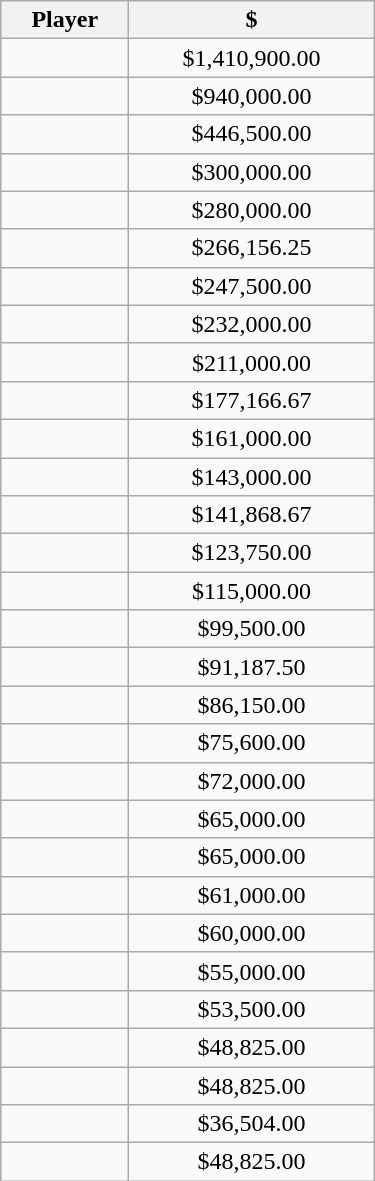<table class="wikitable sortable" style="text-align:center; width:250px;">
<tr>
<th>Player</th>
<th>$</th>
</tr>
<tr>
<td style="text-align:left;"></td>
<td>$1,410,900.00</td>
</tr>
<tr>
<td style="text-align:left;"></td>
<td>$940,000.00</td>
</tr>
<tr>
<td style="text-align:left;"></td>
<td>$446,500.00</td>
</tr>
<tr>
<td style="text-align:left;"></td>
<td>$300,000.00</td>
</tr>
<tr>
<td style="text-align:left;"></td>
<td>$280,000.00</td>
</tr>
<tr>
<td style="text-align:left;"></td>
<td>$266,156.25</td>
</tr>
<tr>
<td style="text-align:left;"></td>
<td>$247,500.00</td>
</tr>
<tr>
<td style="text-align:left;"></td>
<td>$232,000.00</td>
</tr>
<tr>
<td style="text-align:left;"></td>
<td>$211,000.00</td>
</tr>
<tr>
<td style="text-align:left;"></td>
<td>$177,166.67</td>
</tr>
<tr>
<td style="text-align:left;"></td>
<td>$161,000.00</td>
</tr>
<tr>
<td style="text-align:left;"></td>
<td>$143,000.00</td>
</tr>
<tr>
<td style="text-align:left;"></td>
<td>$141,868.67</td>
</tr>
<tr>
<td style="text-align:left;"></td>
<td>$123,750.00</td>
</tr>
<tr>
<td style="text-align:left;"></td>
<td>$115,000.00</td>
</tr>
<tr>
<td style="text-align:left;"></td>
<td>$99,500.00</td>
</tr>
<tr>
<td style="text-align:left;"></td>
<td>$91,187.50</td>
</tr>
<tr>
<td style="text-align:left;"></td>
<td>$86,150.00</td>
</tr>
<tr>
<td style="text-align:left;"></td>
<td>$75,600.00</td>
</tr>
<tr>
<td style="text-align:left;"></td>
<td>$72,000.00</td>
</tr>
<tr>
<td style="text-align:left;"></td>
<td>$65,000.00</td>
</tr>
<tr>
<td style="text-align:left;"></td>
<td>$65,000.00</td>
</tr>
<tr>
<td style="text-align:left;"></td>
<td>$61,000.00</td>
</tr>
<tr>
<td style="text-align:left;"></td>
<td>$60,000.00</td>
</tr>
<tr>
<td style="text-align:left;"></td>
<td>$55,000.00</td>
</tr>
<tr>
<td style="text-align:left;"></td>
<td>$53,500.00</td>
</tr>
<tr>
<td style="text-align:left;"></td>
<td>$48,825.00</td>
</tr>
<tr>
<td style="text-align:left;"></td>
<td>$48,825.00</td>
</tr>
<tr>
<td style="text-align:left;"></td>
<td>$36,504.00</td>
</tr>
<tr>
<td style="text-align:left;"></td>
<td>$48,825.00</td>
</tr>
</table>
